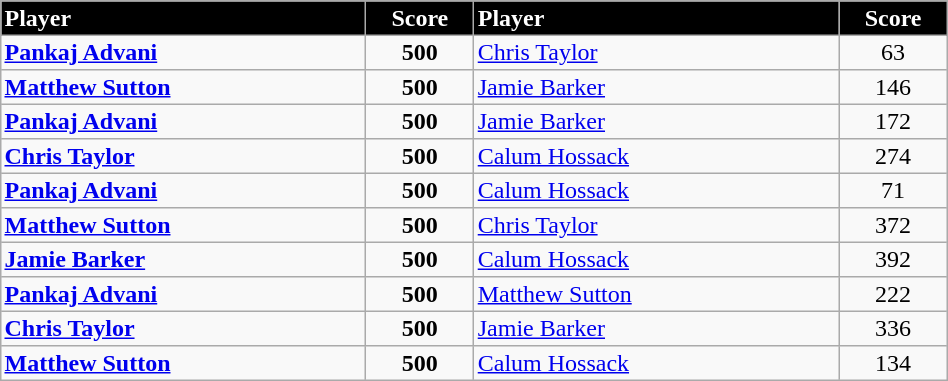<table border="2" cellpadding="2" cellspacing="0" style="margin: 0; background: #f9f9f9; border: 1px #aaa solid; border-collapse: collapse; font-size: 100%;" width=50%>
<tr>
<th bgcolor="000000" style="color:white; text-align:left" width=20%>Player</th>
<th bgcolor="000000" style="color:white; text-align:center" width=5%>Score</th>
<th bgcolor="000000" style="color:white; text-align:left" width=20%>Player</th>
<th bgcolor="000000" style="color:white; text-align:center" width= 5%>Score</th>
</tr>
<tr>
<td style="text-align:left"> <strong><a href='#'>Pankaj Advani</a></strong></td>
<td style="text-align:center"><strong>500</strong></td>
<td style="text-align:left"> <a href='#'>Chris Taylor</a></td>
<td style="text-align:center">63</td>
</tr>
<tr>
<td style="text-align:left"> <strong><a href='#'>Matthew Sutton</a></strong></td>
<td style="text-align:center"><strong>500</strong></td>
<td style="text-align:left"> <a href='#'>Jamie Barker</a></td>
<td style="text-align:center">146</td>
</tr>
<tr>
<td style="text-align:left"> <strong><a href='#'>Pankaj Advani</a></strong></td>
<td style="text-align:center"><strong>500</strong></td>
<td style="text-align:left"> <a href='#'>Jamie Barker</a></td>
<td style="text-align:center">172</td>
</tr>
<tr>
<td style="text-align:left"> <strong><a href='#'>Chris Taylor</a> </strong></td>
<td style="text-align:center"><strong>500</strong></td>
<td style="text-align:left"> <a href='#'>Calum Hossack</a></td>
<td style="text-align:center">274</td>
</tr>
<tr>
<td style="text-align:left"> <strong><a href='#'>Pankaj Advani</a></strong></td>
<td style="text-align:center"><strong>500</strong></td>
<td style="text-align:left"> <a href='#'>Calum Hossack</a></td>
<td style="text-align:center">71</td>
</tr>
<tr>
<td style="text-align:left"> <strong><a href='#'>Matthew Sutton</a> </strong></td>
<td style="text-align:center"><strong>500</strong></td>
<td style="text-align:left"> <a href='#'>Chris Taylor</a></td>
<td style="text-align:center">372</td>
</tr>
<tr>
<td style="text-align:left"> <strong><a href='#'>Jamie Barker</a> </strong></td>
<td style="text-align:center"><strong>500</strong></td>
<td style="text-align:left"> <a href='#'>Calum Hossack</a></td>
<td style="text-align:center">392</td>
</tr>
<tr>
<td style="text-align:left"> <strong><a href='#'>Pankaj Advani</a></strong></td>
<td style="text-align:center"><strong>500</strong></td>
<td style="text-align:left"> <a href='#'>Matthew Sutton</a></td>
<td style="text-align:center">222</td>
</tr>
<tr>
<td style="text-align:left"> <strong><a href='#'>Chris Taylor</a> </strong></td>
<td style="text-align:center"><strong>500</strong></td>
<td style="text-align:left"> <a href='#'>Jamie Barker</a></td>
<td style="text-align:center">336</td>
</tr>
<tr>
<td style="text-align:left"> <strong><a href='#'>Matthew Sutton</a> </strong></td>
<td style="text-align:center"><strong>500</strong></td>
<td style="text-align:left"> <a href='#'>Calum Hossack</a></td>
<td style="text-align:center">134</td>
</tr>
</table>
